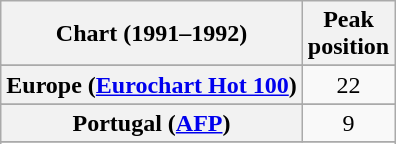<table class="wikitable sortable plainrowheaders" style="text-align:center">
<tr>
<th>Chart (1991–1992)</th>
<th>Peak<br>position</th>
</tr>
<tr>
</tr>
<tr>
</tr>
<tr>
<th scope="row">Europe (<a href='#'>Eurochart Hot 100</a>)</th>
<td>22</td>
</tr>
<tr>
</tr>
<tr>
</tr>
<tr>
</tr>
<tr>
</tr>
<tr>
</tr>
<tr>
<th scope="row">Portugal (<a href='#'>AFP</a>)</th>
<td>9</td>
</tr>
<tr>
</tr>
<tr>
</tr>
<tr>
</tr>
<tr>
</tr>
<tr>
</tr>
<tr>
</tr>
</table>
